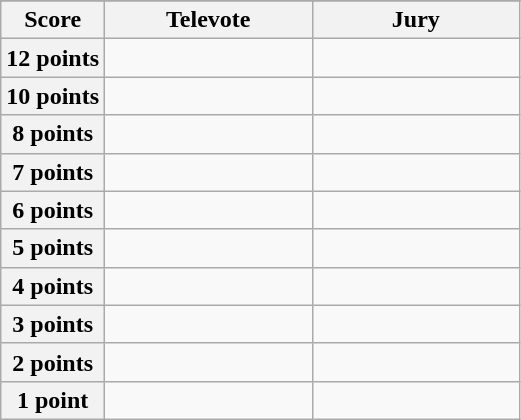<table class="wikitable">
<tr>
</tr>
<tr>
<th scope="col" width="20%">Score</th>
<th scope="col" width="40%">Televote</th>
<th scope="col" width="40%">Jury</th>
</tr>
<tr>
<th scope="row">12 points</th>
<td></td>
<td></td>
</tr>
<tr>
<th scope="row">10 points</th>
<td></td>
<td></td>
</tr>
<tr>
<th scope="row">8 points</th>
<td></td>
<td></td>
</tr>
<tr>
<th scope="row">7 points</th>
<td></td>
<td></td>
</tr>
<tr>
<th scope="row">6 points</th>
<td></td>
<td></td>
</tr>
<tr>
<th scope="row">5 points</th>
<td></td>
<td></td>
</tr>
<tr>
<th scope="row">4 points</th>
<td></td>
<td></td>
</tr>
<tr>
<th scope="row">3 points</th>
<td></td>
<td></td>
</tr>
<tr>
<th scope="row">2 points</th>
<td></td>
<td></td>
</tr>
<tr>
<th scope="row">1 point</th>
<td></td>
<td></td>
</tr>
</table>
